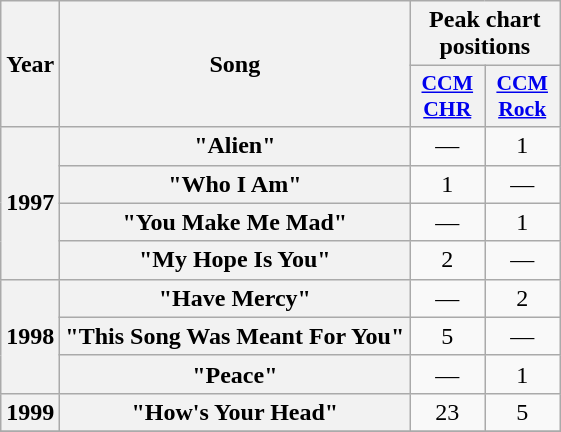<table class="wikitable plainrowheaders" style="text-align:center;">
<tr>
<th scope="col" rowspan="2">Year</th>
<th scope="col" rowspan="2">Song</th>
<th scope="col" colspan="2">Peak chart positions</th>
</tr>
<tr>
<th style="width:3em; font-size:90%"><a href='#'>CCM CHR</a><br></th>
<th style="width:3em; font-size:90%"><a href='#'>CCM Rock</a><br></th>
</tr>
<tr>
<th scope="row" rowspan="4">1997</th>
<th scope="row">"Alien"</th>
<td>—</td>
<td>1</td>
</tr>
<tr>
<th scope="row">"Who I Am"</th>
<td>1</td>
<td>—</td>
</tr>
<tr>
<th scope="row">"You Make Me Mad"</th>
<td>—</td>
<td>1</td>
</tr>
<tr>
<th scope="row">"My Hope Is You"</th>
<td>2</td>
<td>—</td>
</tr>
<tr>
<th scope="row" rowspan="3">1998</th>
<th scope="row">"Have Mercy"</th>
<td>—</td>
<td>2</td>
</tr>
<tr>
<th scope="row">"This Song Was Meant For You"</th>
<td>5</td>
<td>—</td>
</tr>
<tr>
<th scope="row">"Peace"</th>
<td>—</td>
<td>1</td>
</tr>
<tr>
<th scope="row">1999</th>
<th scope="row">"How's Your Head"</th>
<td>23</td>
<td>5</td>
</tr>
<tr>
</tr>
</table>
